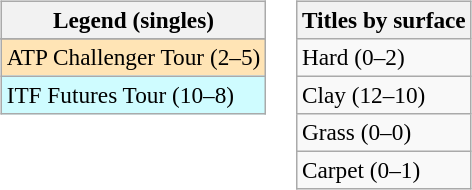<table>
<tr valign=top>
<td><br><table class=wikitable style=font-size:97%>
<tr>
<th>Legend (singles)</th>
</tr>
<tr bgcolor=e5d1cb>
</tr>
<tr bgcolor=moccasin>
<td>ATP Challenger Tour (2–5)</td>
</tr>
<tr bgcolor=cffcff>
<td>ITF Futures Tour (10–8)</td>
</tr>
</table>
</td>
<td><br><table class=wikitable style=font-size:97%>
<tr>
<th>Titles by surface</th>
</tr>
<tr>
<td>Hard (0–2)</td>
</tr>
<tr>
<td>Clay (12–10)</td>
</tr>
<tr>
<td>Grass (0–0)</td>
</tr>
<tr>
<td>Carpet (0–1)</td>
</tr>
</table>
</td>
</tr>
</table>
